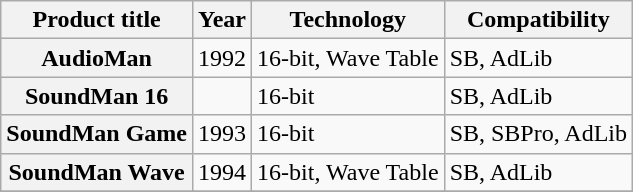<table class="wikitable sortable">
<tr>
<th>Product title</th>
<th>Year</th>
<th>Technology</th>
<th>Compatibility</th>
</tr>
<tr>
<th>AudioMan</th>
<td>1992</td>
<td>16-bit, Wave Table</td>
<td>SB, AdLib</td>
</tr>
<tr>
<th>SoundMan 16</th>
<td></td>
<td>16-bit</td>
<td>SB, AdLib</td>
</tr>
<tr>
<th>SoundMan Game</th>
<td>1993</td>
<td>16-bit</td>
<td>SB, SBPro, AdLib</td>
</tr>
<tr>
<th>SoundMan Wave</th>
<td>1994</td>
<td>16-bit, Wave Table</td>
<td>SB, AdLib</td>
</tr>
<tr>
</tr>
</table>
